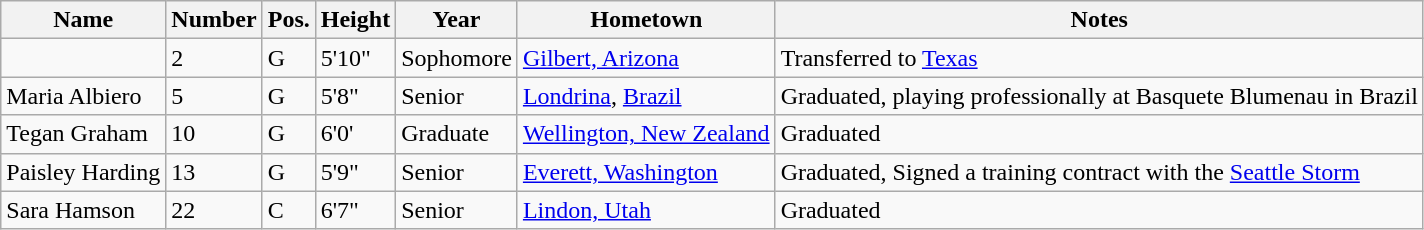<table class="wikitable sortable" border="1">
<tr>
<th>Name</th>
<th>Number</th>
<th>Pos.</th>
<th>Height</th>
<th>Year</th>
<th>Hometown</th>
<th class="unsortable">Notes</th>
</tr>
<tr>
<td></td>
<td>2</td>
<td>G</td>
<td>5'10"</td>
<td>Sophomore</td>
<td><a href='#'>Gilbert, Arizona</a></td>
<td>Transferred to <a href='#'>Texas</a></td>
</tr>
<tr>
<td>Maria Albiero</td>
<td>5</td>
<td>G</td>
<td>5'8"</td>
<td>Senior</td>
<td><a href='#'>Londrina</a>, <a href='#'>Brazil</a></td>
<td>Graduated, playing professionally at Basquete Blumenau in Brazil</td>
</tr>
<tr>
<td>Tegan Graham</td>
<td>10</td>
<td>G</td>
<td>6'0'</td>
<td>Graduate</td>
<td><a href='#'>Wellington, New Zealand</a></td>
<td>Graduated</td>
</tr>
<tr>
<td>Paisley Harding</td>
<td>13</td>
<td>G</td>
<td>5'9"</td>
<td>Senior</td>
<td><a href='#'>Everett, Washington</a></td>
<td>Graduated, Signed a training contract with the <a href='#'>Seattle Storm</a></td>
</tr>
<tr>
<td>Sara Hamson</td>
<td>22</td>
<td>C</td>
<td>6'7"</td>
<td>Senior</td>
<td><a href='#'>Lindon, Utah</a></td>
<td>Graduated</td>
</tr>
</table>
